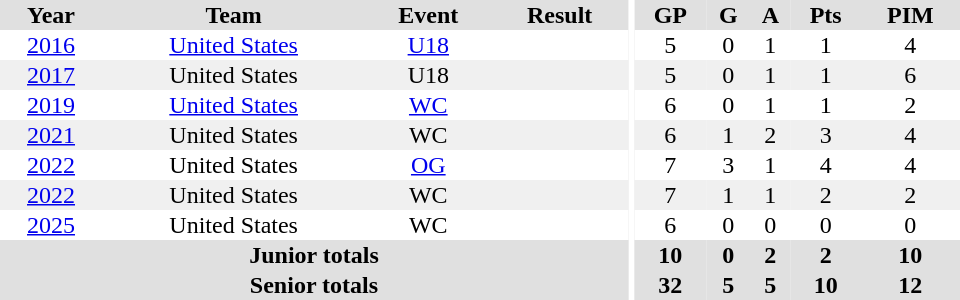<table border="0" cellpadding="1" cellspacing="0" ID="Table3" style="text-align:center; width:40em">
<tr ALIGN="center" bgcolor="#e0e0e0">
<th>Year</th>
<th>Team</th>
<th>Event</th>
<th>Result</th>
<th rowspan="99" bgcolor="#ffffff"></th>
<th>GP</th>
<th>G</th>
<th>A</th>
<th>Pts</th>
<th>PIM</th>
</tr>
<tr>
<td><a href='#'>2016</a></td>
<td><a href='#'>United States</a></td>
<td><a href='#'>U18</a></td>
<td></td>
<td>5</td>
<td>0</td>
<td>1</td>
<td>1</td>
<td>4</td>
</tr>
<tr bgcolor="#f0f0f0">
<td><a href='#'>2017</a></td>
<td>United States</td>
<td>U18</td>
<td></td>
<td>5</td>
<td>0</td>
<td>1</td>
<td>1</td>
<td>6</td>
</tr>
<tr>
<td><a href='#'>2019</a></td>
<td><a href='#'>United States</a></td>
<td><a href='#'>WC</a></td>
<td></td>
<td>6</td>
<td>0</td>
<td>1</td>
<td>1</td>
<td>2</td>
</tr>
<tr bgcolor="#f0f0f0">
<td><a href='#'>2021</a></td>
<td>United States</td>
<td>WC</td>
<td></td>
<td>6</td>
<td>1</td>
<td>2</td>
<td>3</td>
<td>4</td>
</tr>
<tr>
<td><a href='#'>2022</a></td>
<td>United States</td>
<td><a href='#'>OG</a></td>
<td></td>
<td>7</td>
<td>3</td>
<td>1</td>
<td>4</td>
<td>4</td>
</tr>
<tr bgcolor="#f0f0f0">
<td><a href='#'>2022</a></td>
<td>United States</td>
<td>WC</td>
<td></td>
<td>7</td>
<td>1</td>
<td>1</td>
<td>2</td>
<td>2</td>
</tr>
<tr>
<td><a href='#'>2025</a></td>
<td>United States</td>
<td>WC</td>
<td></td>
<td>6</td>
<td>0</td>
<td>0</td>
<td>0</td>
<td>0</td>
</tr>
<tr bgcolor="#e0e0e0">
<th colspan="4">Junior totals</th>
<th>10</th>
<th>0</th>
<th>2</th>
<th>2</th>
<th>10</th>
</tr>
<tr bgcolor="#e0e0e0">
<th colspan="4">Senior totals</th>
<th>32</th>
<th>5</th>
<th>5</th>
<th>10</th>
<th>12</th>
</tr>
</table>
